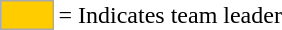<table>
<tr>
<td style="background-color:#FFCC00; border:1px solid #aaaaaa; width:2em;"></td>
<td>= Indicates team leader</td>
</tr>
</table>
